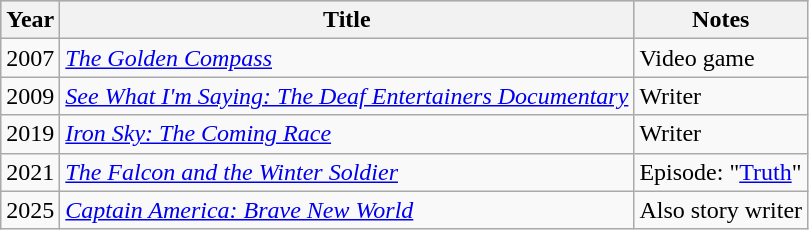<table class="wikitable">
<tr style="background:#ccc; text-align:center;">
<th>Year</th>
<th>Title</th>
<th>Notes</th>
</tr>
<tr>
<td>2007</td>
<td><em><a href='#'>The Golden Compass</a></em></td>
<td>Video game</td>
</tr>
<tr>
<td>2009</td>
<td><em><a href='#'>See What I'm Saying: The Deaf Entertainers Documentary</a></em></td>
<td>Writer</td>
</tr>
<tr>
<td>2019</td>
<td><em><a href='#'>Iron Sky: The Coming Race</a></em></td>
<td>Writer</td>
</tr>
<tr>
<td>2021</td>
<td><em><a href='#'>The Falcon and the Winter Soldier</a></em></td>
<td>Episode: "<a href='#'>Truth</a>"</td>
</tr>
<tr>
<td>2025</td>
<td><em><a href='#'>Captain America: Brave New World</a></em></td>
<td>Also story writer</td>
</tr>
</table>
